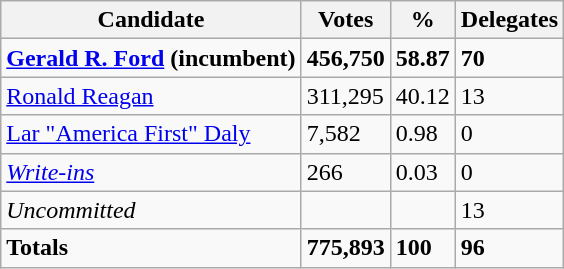<table class="wikitable">
<tr>
<th>Candidate</th>
<th>Votes</th>
<th>%</th>
<th>Delegates</th>
</tr>
<tr>
<td><strong><a href='#'>Gerald R. Ford</a></strong> <strong>(incumbent)</strong></td>
<td><strong>456,750</strong></td>
<td><strong>58.87</strong></td>
<td><strong>70</strong></td>
</tr>
<tr>
<td><a href='#'>Ronald Reagan</a></td>
<td>311,295</td>
<td>40.12</td>
<td>13</td>
</tr>
<tr>
<td><a href='#'>Lar "America First" Daly</a></td>
<td>7,582</td>
<td>0.98</td>
<td>0</td>
</tr>
<tr>
<td><em><a href='#'>Write-ins</a></em></td>
<td>266</td>
<td>0.03</td>
<td>0</td>
</tr>
<tr>
<td><em>Uncommitted</em></td>
<td></td>
<td></td>
<td>13</td>
</tr>
<tr>
<td><strong>Totals</strong></td>
<td><strong>775,893</strong></td>
<td><strong>100</strong></td>
<td><strong>96</strong></td>
</tr>
</table>
